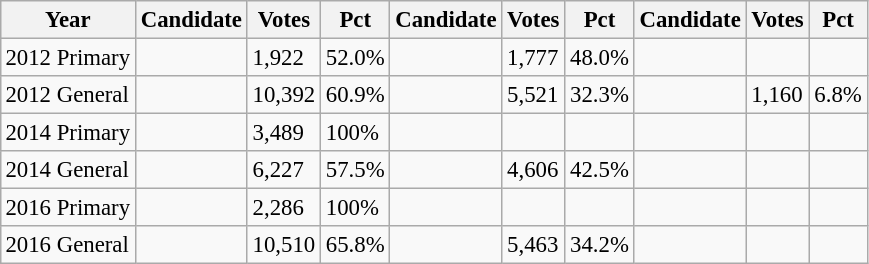<table class="wikitable" style="margin:0.5em ; font-size:95%">
<tr>
<th>Year</th>
<th>Candidate</th>
<th>Votes</th>
<th>Pct</th>
<th>Candidate</th>
<th>Votes</th>
<th>Pct</th>
<th>Candidate</th>
<th>Votes</th>
<th>Pct</th>
</tr>
<tr>
<td>2012 Primary</td>
<td></td>
<td>1,922</td>
<td>52.0%</td>
<td></td>
<td>1,777</td>
<td>48.0%</td>
<td></td>
<td></td>
<td></td>
</tr>
<tr>
<td>2012 General</td>
<td></td>
<td>10,392</td>
<td>60.9%</td>
<td></td>
<td>5,521</td>
<td>32.3%</td>
<td></td>
<td>1,160</td>
<td>6.8%</td>
</tr>
<tr>
<td>2014 Primary</td>
<td></td>
<td>3,489</td>
<td>100%</td>
<td></td>
<td></td>
<td></td>
<td></td>
<td></td>
<td></td>
</tr>
<tr>
<td>2014 General</td>
<td></td>
<td>6,227</td>
<td>57.5%</td>
<td></td>
<td>4,606</td>
<td>42.5%</td>
<td></td>
<td></td>
<td></td>
</tr>
<tr>
<td>2016 Primary</td>
<td></td>
<td>2,286</td>
<td>100%</td>
<td></td>
<td></td>
<td></td>
<td></td>
<td></td>
<td></td>
</tr>
<tr>
<td>2016 General</td>
<td></td>
<td>10,510</td>
<td>65.8%</td>
<td></td>
<td>5,463</td>
<td>34.2%</td>
<td></td>
<td></td>
<td></td>
</tr>
</table>
